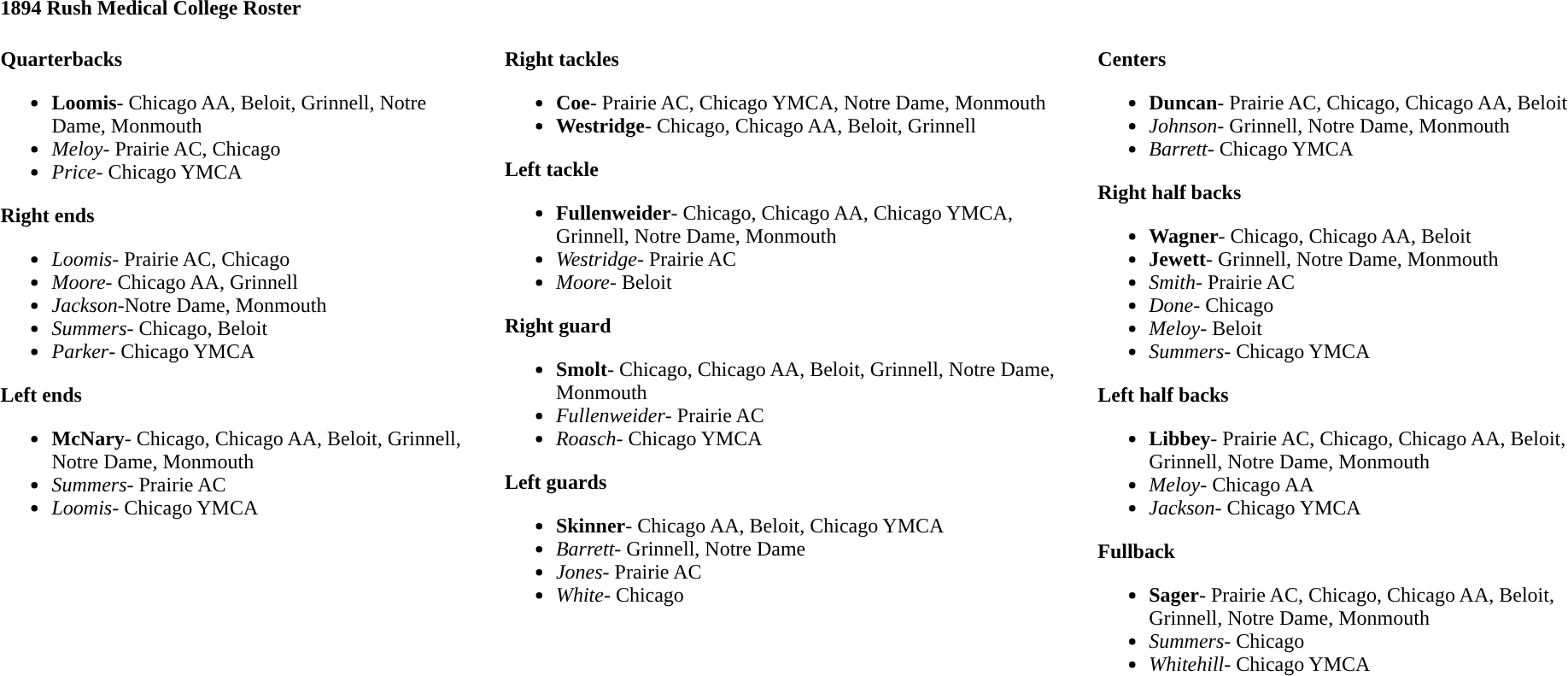<table class="toccolours" style="text-align: left;">
<tr>
<td colspan=11><strong>1894 Rush Medical College Roster</strong></td>
</tr>
<tr>
<td valign="top"><br><strong>Quarterbacks</strong><ul><li><strong>Loomis</strong>- Chicago AA, Beloit, Grinnell, Notre Dame, Monmouth</li><li><em>Meloy</em>- Prairie AC, Chicago</li><li><em>Price</em>- Chicago YMCA</li></ul><strong>Right ends</strong><ul><li><em>Loomis</em>- Prairie AC, Chicago</li><li><em>Moore</em>- Chicago AA, Grinnell</li><li><em>Jackson</em>-Notre Dame, Monmouth</li><li><em>Summers</em>- Chicago, Beloit</li><li><em>Parker</em>- Chicago YMCA</li></ul><strong>Left ends</strong><ul><li><strong>McNary</strong>- Chicago, Chicago AA, Beloit, Grinnell, Notre Dame, Monmouth</li><li><em>Summers</em>- Prairie AC</li><li><em>Loomis</em>- Chicago YMCA</li></ul></td>
<td width="25"> </td>
<td valign="top"><br><strong>Right tackles</strong><ul><li><strong>Coe</strong>- Prairie AC, Chicago YMCA, Notre Dame, Monmouth</li><li><strong>Westridge</strong>- Chicago, Chicago AA, Beloit, Grinnell</li></ul><strong>Left tackle</strong><ul><li><strong>Fullenweider</strong>- Chicago, Chicago AA, Chicago YMCA, Grinnell, Notre Dame, Monmouth</li><li><em>Westridge</em>- Prairie AC</li><li><em>Moore</em>- Beloit</li></ul><strong>Right guard</strong><ul><li><strong>Smolt</strong>- Chicago, Chicago AA, Beloit, Grinnell, Notre Dame, Monmouth</li><li><em>Fullenweider</em>- Prairie AC</li><li><em>Roasch</em>- Chicago YMCA</li></ul><strong>Left guards</strong><ul><li><strong>Skinner</strong>- Chicago AA, Beloit, Chicago YMCA</li><li><em>Barrett</em>- Grinnell, Notre Dame</li><li><em>Jones</em>- Prairie AC</li><li><em>White</em>- Chicago</li></ul></td>
<td width="25"> </td>
<td valign="top"><br><strong>Centers</strong><ul><li><strong>Duncan</strong>- Prairie AC, Chicago, Chicago AA, Beloit</li><li><em>Johnson</em>- Grinnell, Notre Dame, Monmouth</li><li><em>Barrett</em>- Chicago YMCA</li></ul><strong>Right half backs</strong><ul><li><strong>Wagner</strong>- Chicago, Chicago AA, Beloit</li><li><strong>Jewett</strong>- Grinnell, Notre Dame, Monmouth</li><li><em>Smith</em>- Prairie AC</li><li><em>Done</em>- Chicago</li><li><em>Meloy</em>- Beloit</li><li><em>Summers</em>- Chicago YMCA</li></ul><strong>Left half backs</strong><ul><li><strong>Libbey</strong>- Prairie AC, Chicago, Chicago AA, Beloit, Grinnell, Notre Dame, Monmouth</li><li><em>Meloy</em>- Chicago AA</li><li><em>Jackson</em>- Chicago YMCA</li></ul><strong>Fullback</strong><ul><li><strong>Sager</strong>- Prairie AC, Chicago, Chicago AA, Beloit, Grinnell, Notre Dame, Monmouth</li><li><em>Summers</em>- Chicago</li><li><em>Whitehill</em>- Chicago YMCA</li></ul></td>
</tr>
</table>
